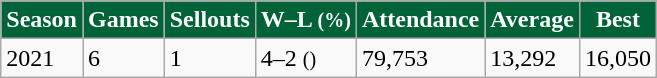<table class="wikitable">
<tr style="background: #006338; color: #FFFFFF" align="center">
<td><strong>Season</strong></td>
<td><strong>Games</strong></td>
<td><strong>Sellouts</strong></td>
<td><strong>W–L  <small>(%)</small> </strong></td>
<td><strong>Attendance</strong></td>
<td><strong>Average</strong></td>
<td><strong>Best</strong></td>
</tr>
<tr>
<td>2021</td>
<td>6</td>
<td>1</td>
<td>4–2 <small>()</small></td>
<td>79,753</td>
<td>13,292</td>
<td>16,050</td>
</tr>
</table>
